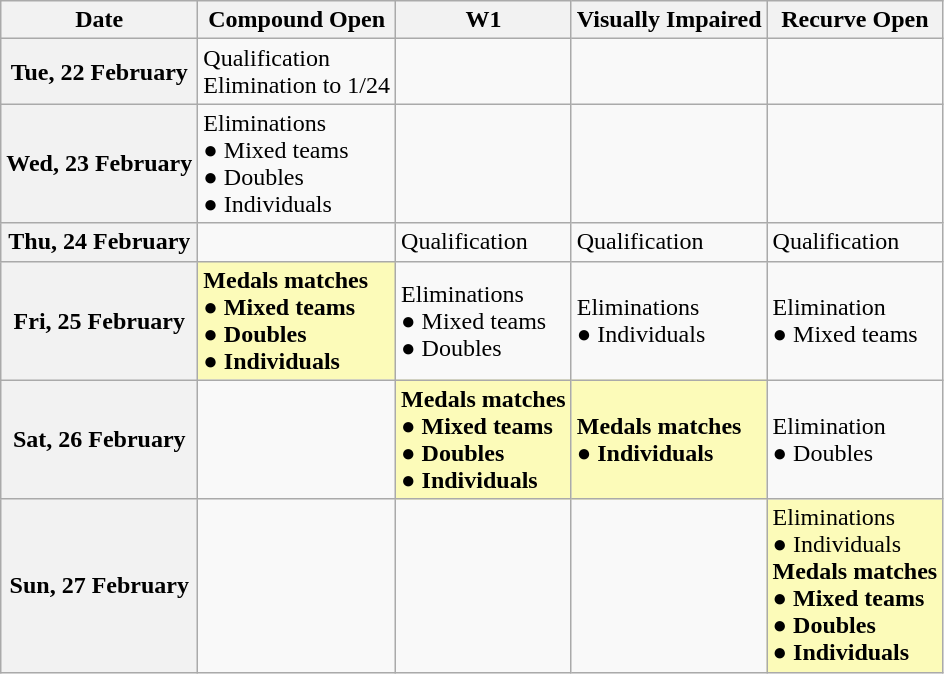<table class=wikitable>
<tr>
<th>Date</th>
<th>Compound Open</th>
<th>W1</th>
<th>Visually Impaired</th>
<th>Recurve Open</th>
</tr>
<tr>
<th>Tue, 22 February</th>
<td>Qualification<br>Elimination to 1/24</td>
<td></td>
<td></td>
<td></td>
</tr>
<tr>
<th>Wed, 23 February</th>
<td>Eliminations<br>● Mixed teams<br>● Doubles<br>● Individuals</td>
<td></td>
<td></td>
<td></td>
</tr>
<tr>
<th>Thu, 24 February</th>
<td></td>
<td>Qualification</td>
<td>Qualification</td>
<td>Qualification</td>
</tr>
<tr>
<th>Fri, 25 February</th>
<td bgcolor=FCFBB9><strong>Medals matches<br>● Mixed teams<br>● Doubles<br>● Individuals</strong></td>
<td>Eliminations<br>● Mixed teams<br>● Doubles</td>
<td>Eliminations<br>● Individuals</td>
<td>Elimination<br>● Mixed teams</td>
</tr>
<tr>
<th>Sat, 26 February</th>
<td></td>
<td bgcolor=FCFBB9><strong>Medals matches<br>● Mixed teams<br>● Doubles<br>● Individuals</strong></td>
<td bgcolor=FCFBB9><strong>Medals matches<br>● Individuals</strong></td>
<td>Elimination<br>● Doubles</td>
</tr>
<tr>
<th>Sun, 27 February</th>
<td></td>
<td></td>
<td></td>
<td bgcolor=FCFBB9>Eliminations<br>● Individuals<br><strong>Medals matches<br>● Mixed teams<br>● Doubles<br>● Individuals</strong></td>
</tr>
</table>
